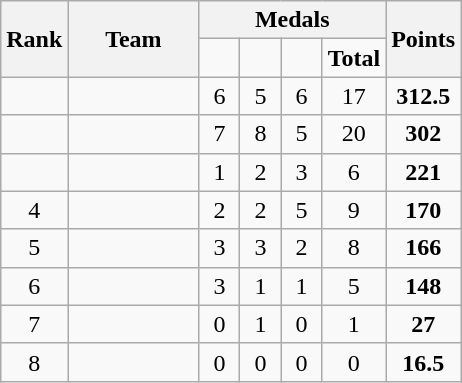<table class="wikitable">
<tr>
<th rowspan=2>Rank</th>
<th style="width:80px;" rowspan="2">Team</th>
<th colspan=4>Medals</th>
<th rowspan=2>Points</th>
</tr>
<tr>
<td style="width:20px; text-align:center;"></td>
<td style="width:20px; text-align:center;"></td>
<td style="width:20px; text-align:center;"></td>
<td><strong>Total</strong></td>
</tr>
<tr>
<td align=center></td>
<td></td>
<td align=center>6</td>
<td align=center>5</td>
<td align=center>6</td>
<td align=center>17</td>
<td align=center><strong>312.5</strong></td>
</tr>
<tr>
<td align=center></td>
<td></td>
<td align=center>7</td>
<td align=center>8</td>
<td align=center>5</td>
<td align=center>20</td>
<td align=center><strong>302</strong></td>
</tr>
<tr>
<td align=center></td>
<td></td>
<td align=center>1</td>
<td align=center>2</td>
<td align=center>3</td>
<td align=center>6</td>
<td align=center><strong>221</strong></td>
</tr>
<tr>
<td align=center>4</td>
<td></td>
<td align=center>2</td>
<td align=center>2</td>
<td align=center>5</td>
<td align=center>9</td>
<td align=center><strong>170</strong></td>
</tr>
<tr>
<td align=center>5</td>
<td></td>
<td align=center>3</td>
<td align=center>3</td>
<td align=center>2</td>
<td align=center>8</td>
<td align=center><strong>166</strong></td>
</tr>
<tr>
<td align=center>6</td>
<td></td>
<td align=center>3</td>
<td align=center>1</td>
<td align=center>1</td>
<td align=center>5</td>
<td align=center><strong>148</strong></td>
</tr>
<tr>
<td align=center>7</td>
<td></td>
<td align=center>0</td>
<td align=center>1</td>
<td align=center>0</td>
<td align=center>1</td>
<td align=center><strong>27</strong></td>
</tr>
<tr>
<td align=center>8</td>
<td></td>
<td align=center>0</td>
<td align=center>0</td>
<td align=center>0</td>
<td align=center>0</td>
<td align=center><strong>16.5</strong></td>
</tr>
</table>
